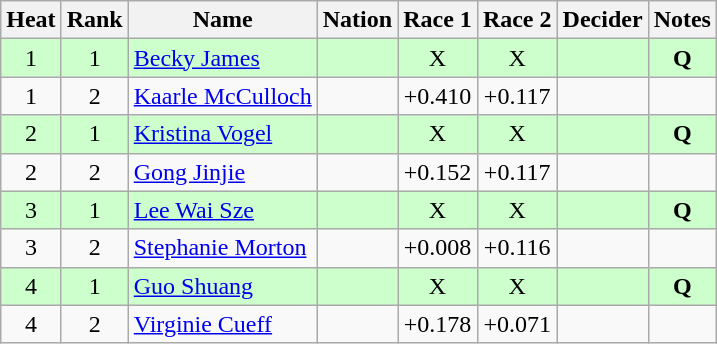<table class="wikitable sortable" style="text-align:center">
<tr>
<th>Heat</th>
<th>Rank</th>
<th>Name</th>
<th>Nation</th>
<th>Race 1</th>
<th>Race 2</th>
<th>Decider</th>
<th>Notes</th>
</tr>
<tr bgcolor=ccffcc>
<td>1</td>
<td>1</td>
<td align=left><a href='#'>Becky James</a></td>
<td align=left></td>
<td>X</td>
<td>X</td>
<td></td>
<td><strong>Q</strong></td>
</tr>
<tr>
<td>1</td>
<td>2</td>
<td align=left><a href='#'>Kaarle McCulloch</a></td>
<td align=left></td>
<td>+0.410</td>
<td>+0.117</td>
<td></td>
<td></td>
</tr>
<tr bgcolor=ccffcc>
<td>2</td>
<td>1</td>
<td align=left><a href='#'>Kristina Vogel</a></td>
<td align=left></td>
<td>X</td>
<td>X</td>
<td></td>
<td><strong>Q</strong></td>
</tr>
<tr>
<td>2</td>
<td>2</td>
<td align=left><a href='#'>Gong Jinjie</a></td>
<td align=left></td>
<td>+0.152</td>
<td>+0.117</td>
<td></td>
<td></td>
</tr>
<tr bgcolor=ccffcc>
<td>3</td>
<td>1</td>
<td align=left><a href='#'>Lee Wai Sze</a></td>
<td align=left></td>
<td>X</td>
<td>X</td>
<td></td>
<td><strong>Q</strong></td>
</tr>
<tr>
<td>3</td>
<td>2</td>
<td align=left><a href='#'>Stephanie Morton</a></td>
<td align=left></td>
<td>+0.008</td>
<td>+0.116</td>
<td></td>
<td></td>
</tr>
<tr bgcolor=ccffcc>
<td>4</td>
<td>1</td>
<td align=left><a href='#'>Guo Shuang</a></td>
<td align=left></td>
<td>X</td>
<td>X</td>
<td></td>
<td><strong>Q</strong></td>
</tr>
<tr>
<td>4</td>
<td>2</td>
<td align=left><a href='#'>Virginie Cueff</a></td>
<td align=left></td>
<td>+0.178</td>
<td>+0.071</td>
<td></td>
<td></td>
</tr>
</table>
